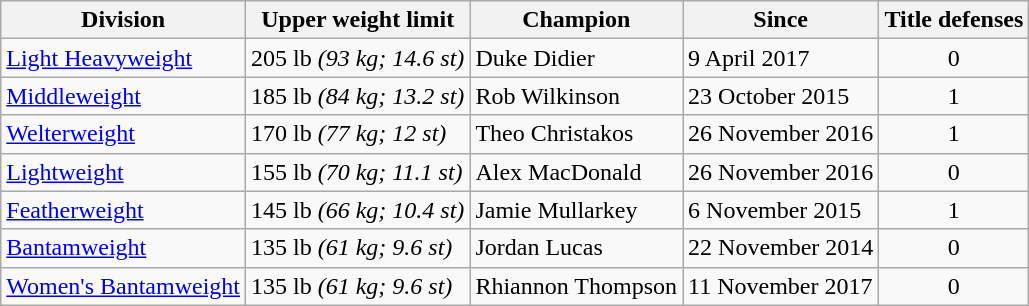<table class="wikitable">
<tr>
<th>Division</th>
<th>Upper weight limit</th>
<th>Champion</th>
<th>Since</th>
<th>Title defenses</th>
</tr>
<tr>
<td><a href='#'>Light Heavyweight</a></td>
<td>205 lb <em>(93 kg; 14.6 st)</em></td>
<td> Duke Didier</td>
<td>9 April 2017</td>
<td style="text-align:center;">0</td>
</tr>
<tr>
<td><a href='#'>Middleweight</a></td>
<td>185 lb <em>(84 kg; 13.2 st)</em></td>
<td> Rob Wilkinson</td>
<td>23 October 2015</td>
<td style="text-align:center;">1</td>
</tr>
<tr>
<td><a href='#'>Welterweight</a></td>
<td>170 lb <em>(77 kg; 12 st)</em></td>
<td> Theo Christakos</td>
<td>26 November 2016</td>
<td style="text-align:center;">1</td>
</tr>
<tr>
<td><a href='#'>Lightweight</a></td>
<td>155 lb <em>(70 kg; 11.1 st)</em></td>
<td> Alex MacDonald</td>
<td>26 November 2016</td>
<td style="text-align:center;">0</td>
</tr>
<tr>
<td><a href='#'>Featherweight</a></td>
<td>145 lb <em>(66 kg; 10.4 st)</em></td>
<td> Jamie Mullarkey</td>
<td>6 November 2015</td>
<td style="text-align:center;">1</td>
</tr>
<tr>
<td><a href='#'>Bantamweight</a></td>
<td>135 lb <em>(61 kg; 9.6 st)</em></td>
<td> Jordan Lucas</td>
<td>22 November 2014</td>
<td style="text-align:center;">0</td>
</tr>
<tr>
<td><a href='#'>Women's Bantamweight</a></td>
<td>135 lb <em>(61 kg; 9.6 st)</em></td>
<td> Rhiannon Thompson</td>
<td>11 November 2017</td>
<td style="text-align:center;">0</td>
</tr>
</table>
